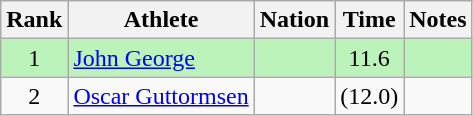<table class="wikitable sortable" style="text-align:center">
<tr>
<th>Rank</th>
<th>Athlete</th>
<th>Nation</th>
<th>Time</th>
<th>Notes</th>
</tr>
<tr style="background:#bbf3bb;">
<td>1</td>
<td align=left><a href='#'>John George</a></td>
<td align=left></td>
<td>11.6</td>
<td></td>
</tr>
<tr>
<td>2</td>
<td align=left><a href='#'>Oscar Guttormsen</a></td>
<td align=left></td>
<td>(12.0)</td>
<td></td>
</tr>
</table>
